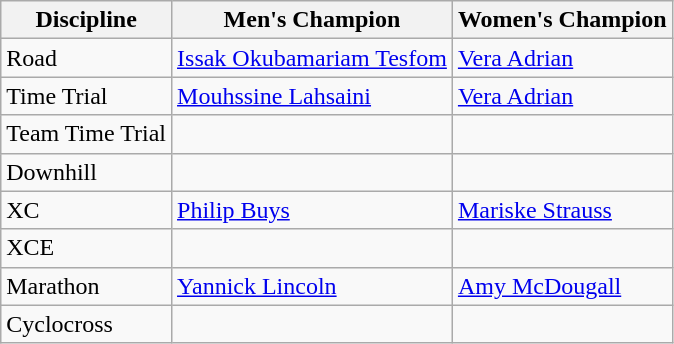<table class="wikitable">
<tr>
<th>Discipline</th>
<th>Men's Champion</th>
<th>Women's Champion</th>
</tr>
<tr>
<td>Road</td>
<td> <a href='#'>Issak Okubamariam Tesfom</a></td>
<td> <a href='#'>Vera Adrian</a></td>
</tr>
<tr>
<td>Time Trial</td>
<td> <a href='#'>Mouhssine Lahsaini</a></td>
<td> <a href='#'>Vera Adrian</a></td>
</tr>
<tr>
<td>Team Time Trial</td>
<td></td>
<td></td>
</tr>
<tr>
<td>Downhill</td>
<td></td>
<td></td>
</tr>
<tr>
<td>XC</td>
<td> <a href='#'>Philip Buys</a></td>
<td> <a href='#'>Mariske Strauss</a></td>
</tr>
<tr>
<td>XCE</td>
<td></td>
<td></td>
</tr>
<tr>
<td>Marathon</td>
<td> <a href='#'>Yannick Lincoln</a></td>
<td> <a href='#'>Amy McDougall</a></td>
</tr>
<tr>
<td>Cyclocross</td>
<td></td>
<td></td>
</tr>
</table>
